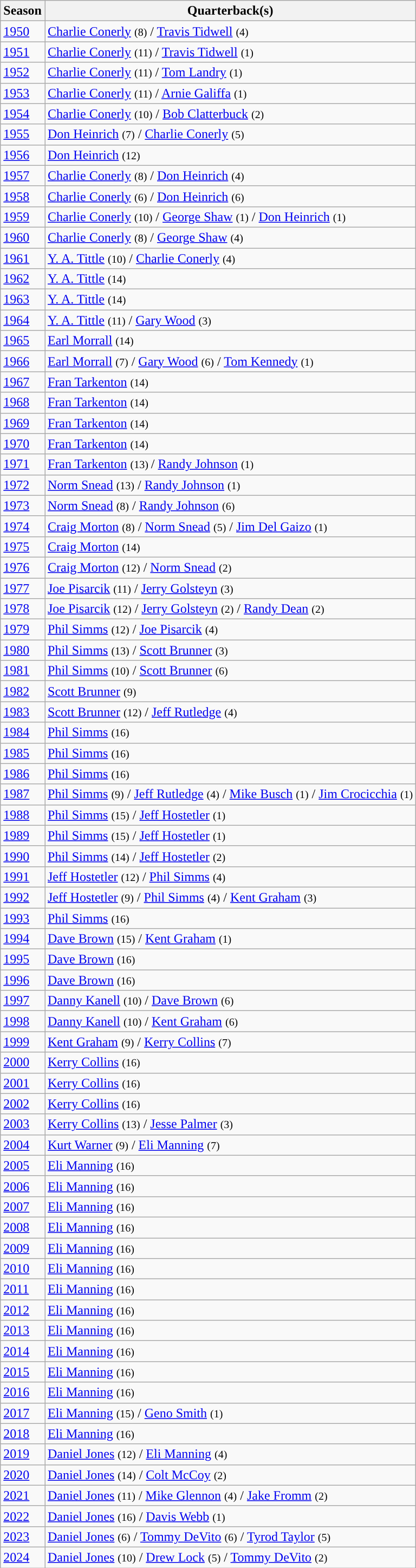<table class="wikitable">
<tr>
<th>Season</th>
<th>Quarterback(s)</th>
</tr>
<tr>
<td><a href='#'>1950</a></td>
<td><a href='#'>Charlie Conerly</a> <small>(8)</small> / <a href='#'>Travis Tidwell</a> <small>(4)</small></td>
</tr>
<tr>
<td><a href='#'>1951</a></td>
<td><a href='#'>Charlie Conerly</a> <small>(11)</small> / <a href='#'>Travis Tidwell</a> <small>(1)</small></td>
</tr>
<tr>
<td><a href='#'>1952</a></td>
<td><a href='#'>Charlie Conerly</a> <small>(11)</small> / <a href='#'>Tom Landry</a> <small>(1)</small></td>
</tr>
<tr>
<td><a href='#'>1953</a></td>
<td><a href='#'>Charlie Conerly</a> <small>(11)</small> / <a href='#'>Arnie Galiffa</a> <small>(1)</small></td>
</tr>
<tr>
<td><a href='#'>1954</a></td>
<td><a href='#'>Charlie Conerly</a> <small>(10)</small> / <a href='#'>Bob Clatterbuck</a> <small>(2)</small></td>
</tr>
<tr>
<td><a href='#'>1955</a></td>
<td><a href='#'>Don Heinrich</a> <small>(7)</small> / <a href='#'>Charlie Conerly</a> <small>(5)</small></td>
</tr>
<tr>
<td><a href='#'>1956</a></td>
<td><a href='#'>Don Heinrich</a> <small>(12)</small></td>
</tr>
<tr>
<td><a href='#'>1957</a></td>
<td><a href='#'>Charlie Conerly</a> <small>(8)</small> / <a href='#'>Don Heinrich</a> <small>(4)</small></td>
</tr>
<tr>
<td><a href='#'>1958</a></td>
<td><a href='#'>Charlie Conerly</a> <small>(6)</small> / <a href='#'>Don Heinrich</a> <small>(6)</small></td>
</tr>
<tr>
<td><a href='#'>1959</a></td>
<td><a href='#'>Charlie Conerly</a> <small>(10)</small> / <a href='#'>George Shaw</a> <small>(1)</small> / <a href='#'>Don Heinrich</a> <small>(1)</small></td>
</tr>
<tr>
<td><a href='#'>1960</a></td>
<td><a href='#'>Charlie Conerly</a> <small>(8)</small> / <a href='#'>George Shaw</a> <small>(4)</small></td>
</tr>
<tr>
<td><a href='#'>1961</a></td>
<td><a href='#'>Y. A. Tittle</a> <small>(10)</small> / <a href='#'>Charlie Conerly</a> <small>(4)</small></td>
</tr>
<tr>
<td><a href='#'>1962</a></td>
<td><a href='#'>Y. A. Tittle</a> <small>(14)</small></td>
</tr>
<tr>
<td><a href='#'>1963</a></td>
<td><a href='#'>Y. A. Tittle</a> <small>(14)</small></td>
</tr>
<tr>
<td><a href='#'>1964</a></td>
<td><a href='#'>Y. A. Tittle</a> <small>(11)</small> / <a href='#'>Gary Wood</a> <small>(3)</small></td>
</tr>
<tr>
<td><a href='#'>1965</a></td>
<td><a href='#'>Earl Morrall</a> <small>(14)</small></td>
</tr>
<tr>
<td><a href='#'>1966</a></td>
<td><a href='#'>Earl Morrall</a> <small>(7)</small> / <a href='#'>Gary Wood</a> <small>(6)</small> / <a href='#'>Tom Kennedy</a> <small>(1)</small></td>
</tr>
<tr>
<td><a href='#'>1967</a></td>
<td><a href='#'>Fran Tarkenton</a> <small>(14)</small></td>
</tr>
<tr>
<td><a href='#'>1968</a></td>
<td><a href='#'>Fran Tarkenton</a> <small>(14)</small></td>
</tr>
<tr>
<td><a href='#'>1969</a></td>
<td><a href='#'>Fran Tarkenton</a> <small>(14)</small></td>
</tr>
<tr>
<td><a href='#'>1970</a></td>
<td><a href='#'>Fran Tarkenton</a> <small>(14)</small></td>
</tr>
<tr>
<td><a href='#'>1971</a></td>
<td><a href='#'>Fran Tarkenton</a> <small>(13) </small> / <a href='#'>Randy Johnson</a> <small>(1)</small></td>
</tr>
<tr>
<td><a href='#'>1972</a></td>
<td><a href='#'>Norm Snead</a> <small>(13)</small> / <a href='#'>Randy Johnson</a> <small>(1)</small></td>
</tr>
<tr>
<td><a href='#'>1973</a></td>
<td><a href='#'>Norm Snead</a> <small>(8)</small> / <a href='#'>Randy Johnson</a> <small>(6)</small></td>
</tr>
<tr>
<td><a href='#'>1974</a></td>
<td><a href='#'>Craig Morton</a> <small>(8)</small> / <a href='#'>Norm Snead</a> <small>(5)</small> / <a href='#'>Jim Del Gaizo</a> <small>(1)</small></td>
</tr>
<tr>
<td><a href='#'>1975</a></td>
<td><a href='#'>Craig Morton</a> <small>(14)</small></td>
</tr>
<tr>
<td><a href='#'>1976</a></td>
<td><a href='#'>Craig Morton</a> <small>(12)</small> / <a href='#'>Norm Snead</a> <small>(2)</small></td>
</tr>
<tr>
<td><a href='#'>1977</a></td>
<td><a href='#'>Joe Pisarcik</a> <small>(11)</small> / <a href='#'>Jerry Golsteyn</a> <small>(3)</small></td>
</tr>
<tr>
<td><a href='#'>1978</a></td>
<td><a href='#'>Joe Pisarcik</a> <small>(12)</small> / <a href='#'>Jerry Golsteyn</a> <small>(2)</small> / <a href='#'>Randy Dean</a> <small>(2)</small></td>
</tr>
<tr>
<td><a href='#'>1979</a></td>
<td><a href='#'>Phil Simms</a> <small>(12)</small> / <a href='#'>Joe Pisarcik</a> <small>(4)</small></td>
</tr>
<tr>
<td><a href='#'>1980</a></td>
<td><a href='#'>Phil Simms</a> <small>(13)</small> / <a href='#'>Scott Brunner</a> <small>(3)</small></td>
</tr>
<tr>
<td><a href='#'>1981</a></td>
<td><a href='#'>Phil Simms</a> <small>(10)</small> / <a href='#'>Scott Brunner</a> <small>(6)</small></td>
</tr>
<tr>
<td><a href='#'>1982</a></td>
<td><a href='#'>Scott Brunner</a> <small>(9)</small></td>
</tr>
<tr>
<td><a href='#'>1983</a></td>
<td><a href='#'>Scott Brunner</a> <small>(12)</small> / <a href='#'>Jeff Rutledge</a> <small>(4)</small></td>
</tr>
<tr>
<td><a href='#'>1984</a></td>
<td><a href='#'>Phil Simms</a> <small>(16)</small></td>
</tr>
<tr>
<td><a href='#'>1985</a></td>
<td><a href='#'>Phil Simms</a> <small>(16)</small></td>
</tr>
<tr>
<td><a href='#'>1986</a></td>
<td><a href='#'>Phil Simms</a> <small>(16)</small></td>
</tr>
<tr>
<td><a href='#'>1987</a></td>
<td><a href='#'>Phil Simms</a> <small>(9)</small> / <a href='#'>Jeff Rutledge</a> <small>(4)</small> / <a href='#'>Mike Busch</a> <small>(1)</small> / <a href='#'>Jim Crocicchia</a> <small>(1)</small></td>
</tr>
<tr>
<td><a href='#'>1988</a></td>
<td><a href='#'>Phil Simms</a> <small>(15)</small> / <a href='#'>Jeff Hostetler</a> <small>(1)</small></td>
</tr>
<tr>
<td><a href='#'>1989</a></td>
<td><a href='#'>Phil Simms</a> <small>(15)</small> / <a href='#'>Jeff Hostetler</a> <small>(1)</small></td>
</tr>
<tr>
<td><a href='#'>1990</a></td>
<td><a href='#'>Phil Simms</a> <small>(14)</small> / <a href='#'>Jeff Hostetler</a> <small>(2)</small></td>
</tr>
<tr>
<td><a href='#'>1991</a></td>
<td><a href='#'>Jeff Hostetler</a> <small>(12)</small> / <a href='#'>Phil Simms</a> <small>(4)</small></td>
</tr>
<tr>
<td><a href='#'>1992</a></td>
<td><a href='#'>Jeff Hostetler</a> <small>(9)</small> / <a href='#'>Phil Simms</a> <small>(4)</small> / <a href='#'>Kent Graham</a> <small>(3)</small></td>
</tr>
<tr>
<td><a href='#'>1993</a></td>
<td><a href='#'>Phil Simms</a> <small>(16)</small></td>
</tr>
<tr>
<td><a href='#'>1994</a></td>
<td><a href='#'>Dave Brown</a> <small>(15)</small> / <a href='#'>Kent Graham</a> <small>(1)</small></td>
</tr>
<tr>
<td><a href='#'>1995</a></td>
<td><a href='#'>Dave Brown</a> <small>(16)</small></td>
</tr>
<tr>
<td><a href='#'>1996</a></td>
<td><a href='#'>Dave Brown</a> <small>(16)</small></td>
</tr>
<tr>
<td><a href='#'>1997</a></td>
<td><a href='#'>Danny Kanell</a> <small>(10)</small> / <a href='#'>Dave Brown</a> <small>(6)</small></td>
</tr>
<tr>
<td><a href='#'>1998</a></td>
<td><a href='#'>Danny Kanell</a> <small>(10)</small> / <a href='#'>Kent Graham</a> <small>(6)</small></td>
</tr>
<tr>
<td><a href='#'>1999</a></td>
<td><a href='#'>Kent Graham</a> <small>(9)</small> / <a href='#'>Kerry Collins</a> <small>(7)</small></td>
</tr>
<tr>
<td><a href='#'>2000</a></td>
<td><a href='#'>Kerry Collins</a> <small>(16)</small></td>
</tr>
<tr>
<td><a href='#'>2001</a></td>
<td><a href='#'>Kerry Collins</a> <small>(16)</small></td>
</tr>
<tr>
<td><a href='#'>2002</a></td>
<td><a href='#'>Kerry Collins</a> <small>(16)</small></td>
</tr>
<tr>
<td><a href='#'>2003</a></td>
<td><a href='#'>Kerry Collins</a> <small>(13)</small> / <a href='#'>Jesse Palmer</a> <small>(3)</small></td>
</tr>
<tr>
<td><a href='#'>2004</a></td>
<td><a href='#'>Kurt Warner</a> <small>(9)</small> / <a href='#'>Eli Manning</a> <small>(7)</small></td>
</tr>
<tr>
<td><a href='#'>2005</a></td>
<td><a href='#'>Eli Manning</a> <small>(16)</small></td>
</tr>
<tr>
<td><a href='#'>2006</a></td>
<td><a href='#'>Eli Manning</a> <small>(16)</small></td>
</tr>
<tr>
<td><a href='#'>2007</a></td>
<td><a href='#'>Eli Manning</a> <small>(16)</small></td>
</tr>
<tr>
<td><a href='#'>2008</a></td>
<td><a href='#'>Eli Manning</a> <small>(16)</small></td>
</tr>
<tr>
<td><a href='#'>2009</a></td>
<td><a href='#'>Eli Manning</a> <small>(16)</small></td>
</tr>
<tr>
<td><a href='#'>2010</a></td>
<td><a href='#'>Eli Manning</a> <small>(16)</small></td>
</tr>
<tr>
<td><a href='#'>2011</a></td>
<td><a href='#'>Eli Manning</a> <small>(16)</small></td>
</tr>
<tr>
<td><a href='#'>2012</a></td>
<td><a href='#'>Eli Manning</a> <small>(16)</small></td>
</tr>
<tr>
<td><a href='#'>2013</a></td>
<td><a href='#'>Eli Manning</a> <small>(16)</small></td>
</tr>
<tr>
<td><a href='#'>2014</a></td>
<td><a href='#'>Eli Manning</a> <small>(16)</small></td>
</tr>
<tr>
<td><a href='#'>2015</a></td>
<td><a href='#'>Eli Manning</a> <small>(16)</small></td>
</tr>
<tr>
<td><a href='#'>2016</a></td>
<td><a href='#'>Eli Manning</a> <small>(16)</small></td>
</tr>
<tr>
<td><a href='#'>2017</a></td>
<td><a href='#'>Eli Manning</a> <small>(15)</small> / <a href='#'>Geno Smith</a> <small>(1)</small></td>
</tr>
<tr>
<td><a href='#'>2018</a></td>
<td><a href='#'>Eli Manning</a> <small>(16)</small></td>
</tr>
<tr>
<td><a href='#'>2019</a></td>
<td><a href='#'>Daniel Jones</a> <small>(12)</small> / <a href='#'>Eli Manning</a> <small>(4)</small></td>
</tr>
<tr>
<td><a href='#'>2020</a></td>
<td><a href='#'>Daniel Jones</a> <small>(14)</small> / <a href='#'>Colt McCoy</a> <small>(2)</small></td>
</tr>
<tr>
<td><a href='#'>2021</a></td>
<td><a href='#'>Daniel Jones</a> <small>(11)</small> / <a href='#'>Mike Glennon</a> <small>(4)</small> / <a href='#'>Jake Fromm</a> <small>(2)</small></td>
</tr>
<tr>
<td><a href='#'>2022</a></td>
<td><a href='#'>Daniel Jones</a> <small>(16)</small> / <a href='#'>Davis Webb</a> <small>(1)</small></td>
</tr>
<tr>
<td><a href='#'>2023</a></td>
<td><a href='#'>Daniel Jones</a> <small>(6)</small> / <a href='#'>Tommy DeVito</a> <small>(6)</small> / <a href='#'>Tyrod Taylor</a> <small>(5)</small></td>
</tr>
<tr>
<td><a href='#'>2024</a></td>
<td><a href='#'>Daniel Jones</a> <small>(10)</small> / <a href='#'>Drew Lock</a> <small>(5)</small> / <a href='#'>Tommy DeVito</a> <small>(2)</small></td>
</tr>
</table>
